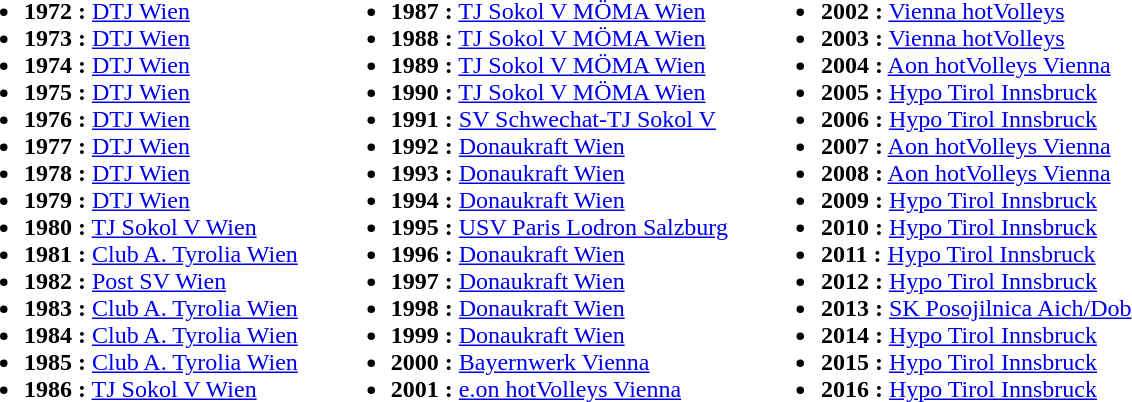<table border="0" cellpadding="10">
<tr valign="top">
<td><br><ul><li><strong>1972 :</strong> <a href='#'>DTJ Wien</a></li><li><strong>1973 :</strong> <a href='#'>DTJ Wien</a></li><li><strong>1974 :</strong> <a href='#'>DTJ Wien</a></li><li><strong>1975 :</strong> <a href='#'>DTJ Wien</a></li><li><strong>1976 :</strong> <a href='#'>DTJ Wien</a></li><li><strong>1977 :</strong> <a href='#'>DTJ Wien</a></li><li><strong>1978 :</strong> <a href='#'>DTJ Wien</a></li><li><strong>1979 :</strong> <a href='#'>DTJ Wien</a></li><li><strong>1980 :</strong> <a href='#'>TJ Sokol V Wien</a></li><li><strong>1981 :</strong> <a href='#'>Club A. Tyrolia Wien</a></li><li><strong>1982 :</strong> <a href='#'>Post SV Wien</a></li><li><strong>1983 :</strong> <a href='#'>Club A. Tyrolia Wien</a></li><li><strong>1984 :</strong> <a href='#'>Club A. Tyrolia Wien</a></li><li><strong>1985 :</strong> <a href='#'>Club A. Tyrolia Wien</a></li><li><strong>1986 :</strong> <a href='#'>TJ Sokol V Wien</a></li></ul></td>
<td><br><ul><li><strong>1987 :</strong> <a href='#'>TJ Sokol V MÖMA Wien</a></li><li><strong>1988 :</strong> <a href='#'>TJ Sokol V MÖMA Wien</a></li><li><strong>1989 :</strong> <a href='#'>TJ Sokol V MÖMA Wien</a></li><li><strong>1990 :</strong> <a href='#'>TJ Sokol V MÖMA Wien</a></li><li><strong>1991 :</strong> <a href='#'>SV Schwechat-TJ Sokol V</a></li><li><strong>1992 :</strong> <a href='#'>Donaukraft Wien</a></li><li><strong>1993 :</strong> <a href='#'>Donaukraft Wien</a></li><li><strong>1994 :</strong> <a href='#'>Donaukraft Wien</a></li><li><strong>1995 :</strong> <a href='#'>USV Paris Lodron Salzburg</a></li><li><strong>1996 :</strong> <a href='#'>Donaukraft Wien</a></li><li><strong>1997 :</strong> <a href='#'>Donaukraft Wien</a></li><li><strong>1998 :</strong> <a href='#'>Donaukraft Wien</a></li><li><strong>1999 :</strong> <a href='#'>Donaukraft Wien</a></li><li><strong>2000 :</strong> <a href='#'>Bayernwerk Vienna</a></li><li><strong>2001 :</strong> <a href='#'>e.on hotVolleys Vienna</a></li></ul></td>
<td><br><ul><li><strong>2002 :</strong> <a href='#'>Vienna hotVolleys</a></li><li><strong>2003 :</strong> <a href='#'>Vienna hotVolleys</a></li><li><strong>2004 :</strong> <a href='#'>Aon hotVolleys Vienna</a></li><li><strong>2005 :</strong> <a href='#'>Hypo Tirol Innsbruck</a></li><li><strong>2006 :</strong> <a href='#'>Hypo Tirol Innsbruck</a></li><li><strong>2007 :</strong> <a href='#'>Aon hotVolleys Vienna</a></li><li><strong>2008 :</strong> <a href='#'>Aon hotVolleys Vienna</a></li><li><strong>2009 :</strong> <a href='#'>Hypo Tirol Innsbruck</a></li><li><strong>2010 :</strong> <a href='#'>Hypo Tirol Innsbruck</a></li><li><strong>2011 :</strong> <a href='#'>Hypo Tirol Innsbruck</a></li><li><strong>2012 :</strong> <a href='#'>Hypo Tirol Innsbruck</a></li><li><strong>2013 :</strong> <a href='#'>SK Posojilnica Aich/Dob</a></li><li><strong>2014 :</strong> <a href='#'>Hypo Tirol Innsbruck</a></li><li><strong>2015 :</strong> <a href='#'>Hypo Tirol Innsbruck</a></li><li><strong>2016 :</strong> <a href='#'>Hypo Tirol Innsbruck</a></li></ul></td>
</tr>
</table>
